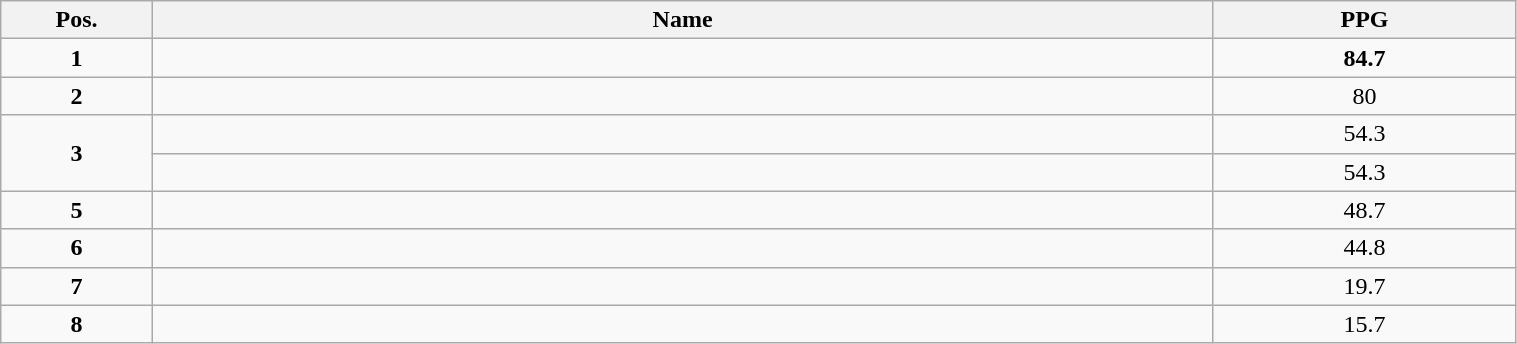<table class="wikitable" style="width:80%;">
<tr>
<th style="width:10%;">Pos.</th>
<th style="width:70%;">Name</th>
<th style="width:20%;">PPG</th>
</tr>
<tr>
<td align=center><strong>1</strong></td>
<td><strong></strong></td>
<td align=center><strong>84.7</strong></td>
</tr>
<tr>
<td align=center><strong>2</strong></td>
<td></td>
<td align=center>80</td>
</tr>
<tr>
<td align=center rowspan=2><strong>3</strong></td>
<td></td>
<td align=center>54.3</td>
</tr>
<tr>
<td></td>
<td align=center>54.3</td>
</tr>
<tr>
<td align=center><strong>5</strong></td>
<td></td>
<td align=center>48.7</td>
</tr>
<tr>
<td align=center><strong>6</strong></td>
<td></td>
<td align=center>44.8</td>
</tr>
<tr>
<td align=center><strong>7</strong></td>
<td></td>
<td align=center>19.7</td>
</tr>
<tr>
<td align=center><strong>8</strong></td>
<td></td>
<td align=center>15.7</td>
</tr>
</table>
